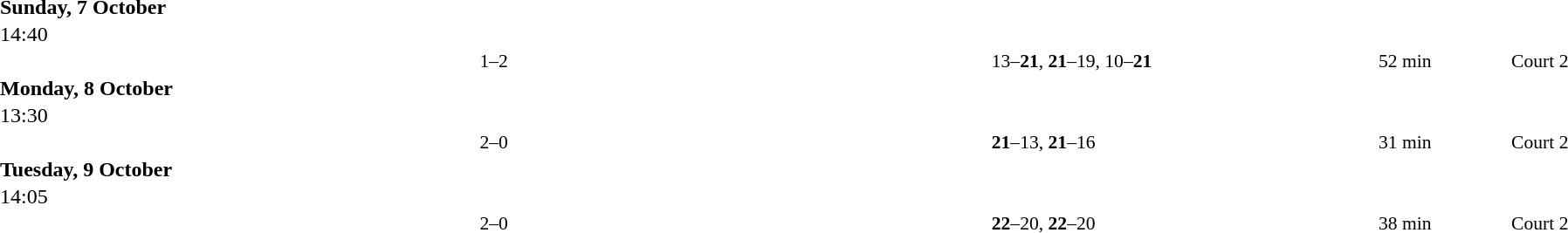<table style="width:100%;" cellspacing="1">
<tr>
<th width=25%></th>
<th width=10%></th>
<th width=25%></th>
</tr>
<tr>
<td><strong>Sunday, 7 October</strong></td>
</tr>
<tr>
<td>14:40</td>
</tr>
<tr style=font-size:90%>
<td align=right></td>
<td align=center>1–2</td>
<td><strong></strong></td>
<td>13–<strong>21</strong>, <strong>21</strong>–19, 10–<strong>21</strong></td>
<td>52 min</td>
<td>Court 2</td>
</tr>
<tr>
<td><strong>Monday, 8 October</strong></td>
</tr>
<tr>
<td>13:30</td>
</tr>
<tr style=font-size:90%>
<td align=right><strong></strong></td>
<td align=center>2–0</td>
<td></td>
<td><strong>21</strong>–13, <strong>21</strong>–16</td>
<td>31 min</td>
<td>Court 2</td>
</tr>
<tr>
<td><strong>Tuesday, 9 October</strong></td>
</tr>
<tr>
<td>14:05</td>
</tr>
<tr style=font-size:90%>
<td align=right><strong></strong></td>
<td align=center>2–0</td>
<td></td>
<td><strong>22</strong>–20, <strong>22</strong>–20</td>
<td>38 min</td>
<td>Court 2</td>
</tr>
</table>
